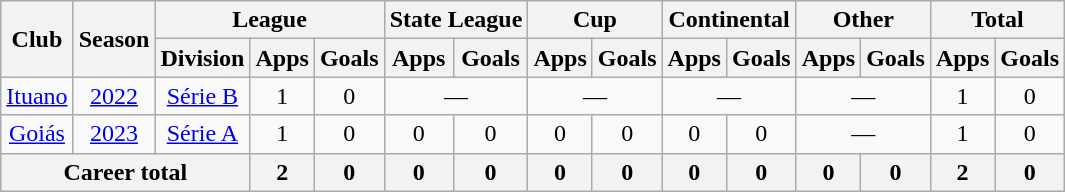<table class="wikitable" style="text-align: center;">
<tr>
<th rowspan="2">Club</th>
<th rowspan="2">Season</th>
<th colspan="3">League</th>
<th colspan="2">State League</th>
<th colspan="2">Cup</th>
<th colspan="2">Continental</th>
<th colspan="2">Other</th>
<th colspan="2">Total</th>
</tr>
<tr>
<th>Division</th>
<th>Apps</th>
<th>Goals</th>
<th>Apps</th>
<th>Goals</th>
<th>Apps</th>
<th>Goals</th>
<th>Apps</th>
<th>Goals</th>
<th>Apps</th>
<th>Goals</th>
<th>Apps</th>
<th>Goals</th>
</tr>
<tr>
<td valign="center"><a href='#'>Ituano</a></td>
<td><a href='#'>2022</a></td>
<td><a href='#'>Série B</a></td>
<td>1</td>
<td>0</td>
<td colspan="2">—</td>
<td colspan="2">—</td>
<td colspan="2">—</td>
<td colspan="2">—</td>
<td>1</td>
<td>0</td>
</tr>
<tr>
<td valign="center"><a href='#'>Goiás</a></td>
<td><a href='#'>2023</a></td>
<td><a href='#'>Série A</a></td>
<td>1</td>
<td>0</td>
<td>0</td>
<td>0</td>
<td>0</td>
<td>0</td>
<td>0</td>
<td>0</td>
<td colspan="2">—</td>
<td>1</td>
<td>0</td>
</tr>
<tr>
<th colspan="3"><strong>Career total</strong></th>
<th>2</th>
<th>0</th>
<th>0</th>
<th>0</th>
<th>0</th>
<th>0</th>
<th>0</th>
<th>0</th>
<th>0</th>
<th>0</th>
<th>2</th>
<th>0</th>
</tr>
</table>
